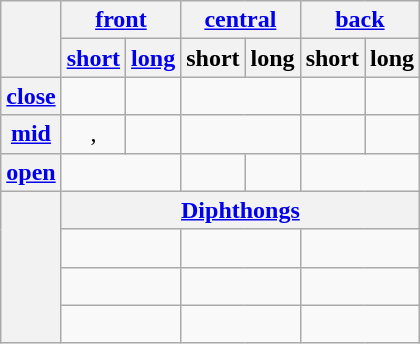<table class="wikitable" style="text-align: center">
<tr>
<th rowspan="2"> </th>
<th colspan="2"><a href='#'>front</a></th>
<th colspan="2"><a href='#'>central</a></th>
<th colspan="2"><a href='#'>back</a></th>
</tr>
<tr>
<th><a href='#'>short</a></th>
<th><a href='#'>long</a></th>
<th>short</th>
<th>long</th>
<th>short</th>
<th>long</th>
</tr>
<tr>
<th><a href='#'>close</a></th>
<td></td>
<td></td>
<td colspan="2"> </td>
<td></td>
<td></td>
</tr>
<tr>
<th><a href='#'>mid</a></th>
<td>,    </td>
<td></td>
<td colspan="2"> </td>
<td></td>
<td></td>
</tr>
<tr>
<th><a href='#'>open</a></th>
<td colspan="2"> </td>
<td></td>
<td></td>
<td colspan="2"> </td>
</tr>
<tr>
<th colspan="1" rowspan="4"> </th>
<th colspan="6"><a href='#'>Diphthongs</a></th>
</tr>
<tr>
<td colspan="2"></td>
<td colspan="2"> </td>
<td colspan="2"></td>
</tr>
<tr>
<td colspan="2"></td>
<td colspan="2"> </td>
<td colspan="2"></td>
</tr>
<tr>
<td colspan="2"></td>
<td colspan="2"> </td>
<td colspan="2"></td>
</tr>
</table>
